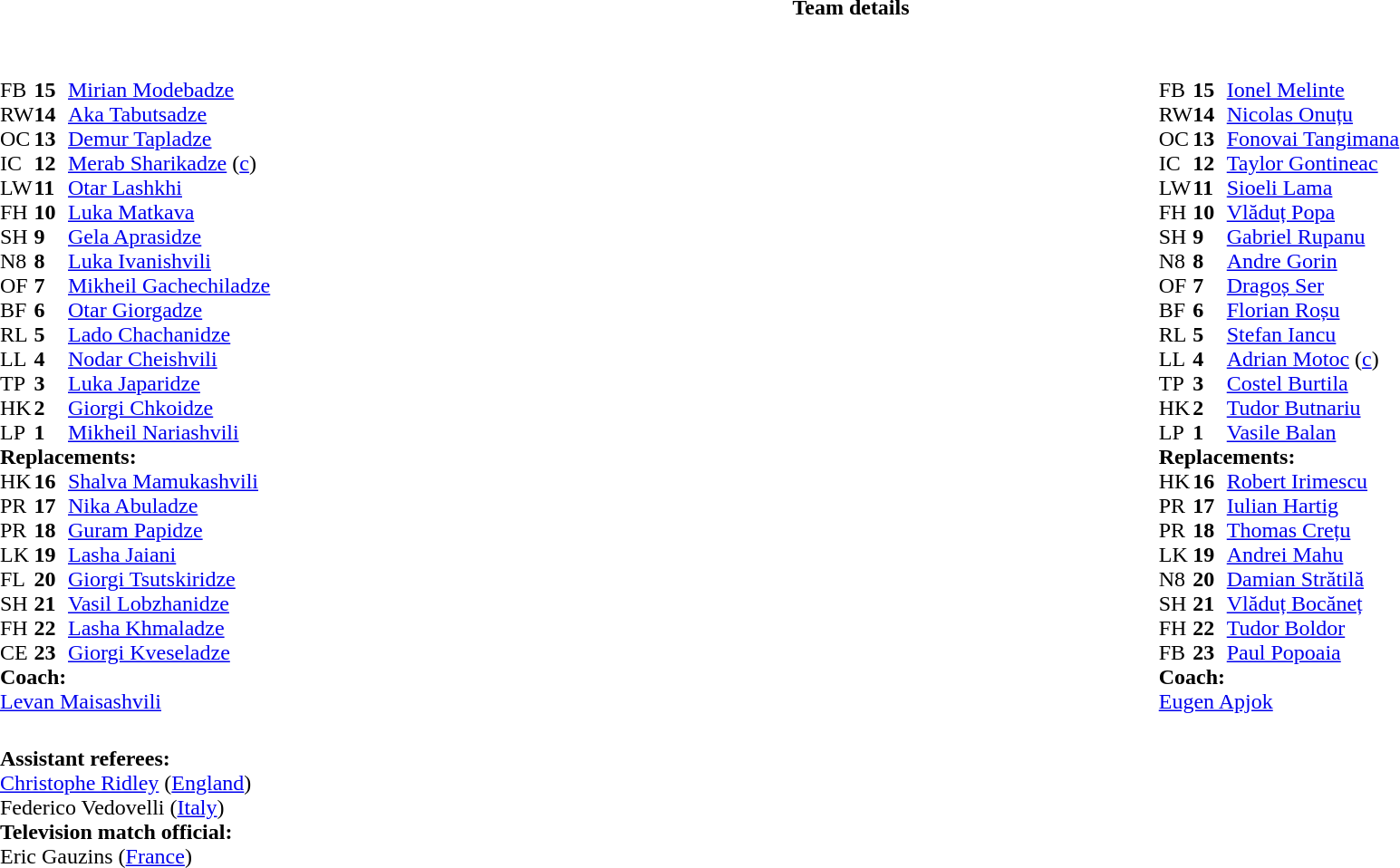<table border="0" style="width:100%;" class="collapsible collapsed">
<tr>
<th>Team details</th>
</tr>
<tr>
<td><br><table style="width:100%">
<tr>
<td style="vertical-align:top;width:50%"><br><table cellspacing="0" cellpadding="0">
<tr>
<th width="25"></th>
<th width="25"></th>
</tr>
<tr>
<td>FB</td>
<td><strong>15</strong></td>
<td><a href='#'>Mirian Modebadze</a></td>
</tr>
<tr>
<td>RW</td>
<td><strong>14</strong></td>
<td><a href='#'>Aka Tabutsadze</a></td>
</tr>
<tr>
<td>OC</td>
<td><strong>13</strong></td>
<td><a href='#'>Demur Tapladze</a></td>
</tr>
<tr>
<td>IC</td>
<td><strong>12</strong></td>
<td><a href='#'>Merab Sharikadze</a> (<a href='#'>c</a>)</td>
<td></td>
<td></td>
</tr>
<tr>
<td>LW</td>
<td><strong>11</strong></td>
<td><a href='#'>Otar Lashkhi</a></td>
<td></td>
<td></td>
</tr>
<tr>
<td>FH</td>
<td><strong>10</strong></td>
<td><a href='#'>Luka Matkava</a></td>
</tr>
<tr>
<td>SH</td>
<td><strong>9</strong></td>
<td><a href='#'>Gela Aprasidze</a></td>
<td></td>
<td></td>
</tr>
<tr>
<td>N8</td>
<td><strong>8</strong></td>
<td><a href='#'>Luka Ivanishvili</a></td>
</tr>
<tr>
<td>OF</td>
<td><strong>7</strong></td>
<td><a href='#'>Mikheil Gachechiladze</a></td>
</tr>
<tr>
<td>BF</td>
<td><strong>6</strong></td>
<td><a href='#'>Otar Giorgadze</a></td>
<td></td>
<td></td>
</tr>
<tr>
<td>RL</td>
<td><strong>5</strong></td>
<td><a href='#'>Lado Chachanidze</a></td>
<td></td>
<td></td>
</tr>
<tr>
<td>LL</td>
<td><strong>4</strong></td>
<td><a href='#'>Nodar Cheishvili</a></td>
</tr>
<tr>
<td>TP</td>
<td><strong>3</strong></td>
<td><a href='#'>Luka Japaridze</a></td>
<td></td>
<td></td>
</tr>
<tr>
<td>HK</td>
<td><strong>2</strong></td>
<td><a href='#'>Giorgi Chkoidze</a></td>
<td></td>
<td></td>
</tr>
<tr>
<td>LP</td>
<td><strong>1</strong></td>
<td><a href='#'>Mikheil Nariashvili</a></td>
<td></td>
<td></td>
</tr>
<tr>
<td colspan="3"><strong>Replacements:</strong></td>
</tr>
<tr>
<td>HK</td>
<td><strong>16</strong></td>
<td><a href='#'>Shalva Mamukashvili</a></td>
<td></td>
<td></td>
</tr>
<tr>
<td>PR</td>
<td><strong>17</strong></td>
<td><a href='#'>Nika Abuladze</a></td>
<td></td>
<td></td>
</tr>
<tr>
<td>PR</td>
<td><strong>18</strong></td>
<td><a href='#'>Guram Papidze</a></td>
<td></td>
<td></td>
</tr>
<tr>
<td>LK</td>
<td><strong>19</strong></td>
<td><a href='#'>Lasha Jaiani</a></td>
<td></td>
<td></td>
</tr>
<tr>
<td>FL</td>
<td><strong>20</strong></td>
<td><a href='#'>Giorgi Tsutskiridze</a></td>
<td></td>
<td></td>
</tr>
<tr>
<td>SH</td>
<td><strong>21</strong></td>
<td><a href='#'>Vasil Lobzhanidze</a></td>
<td></td>
<td></td>
</tr>
<tr>
<td>FH</td>
<td><strong>22</strong></td>
<td><a href='#'>Lasha Khmaladze</a></td>
<td></td>
<td></td>
</tr>
<tr>
<td>CE</td>
<td><strong>23</strong></td>
<td><a href='#'>Giorgi Kveseladze</a></td>
<td></td>
<td></td>
</tr>
<tr>
<td colspan="3"><strong>Coach:</strong></td>
</tr>
<tr>
<td colspan="3"> <a href='#'>Levan Maisashvili</a></td>
</tr>
</table>
</td>
<td valign=top></td>
<td style="vertical-align:top;width:50%"><br><table cellspacing="0" cellpadding="0" style="margin:auto">
<tr>
<th width="25"></th>
<th width="25"></th>
</tr>
<tr>
<td>FB</td>
<td><strong>15</strong></td>
<td><a href='#'>Ionel Melinte</a></td>
<td></td>
<td></td>
</tr>
<tr>
<td>RW</td>
<td><strong>14</strong></td>
<td><a href='#'>Nicolas Onuțu</a></td>
</tr>
<tr>
<td>OC</td>
<td><strong>13</strong></td>
<td><a href='#'>Fonovai Tangimana</a></td>
</tr>
<tr>
<td>IC</td>
<td><strong>12</strong></td>
<td><a href='#'>Taylor Gontineac</a></td>
</tr>
<tr>
<td>LW</td>
<td><strong>11</strong></td>
<td><a href='#'>Sioeli Lama</a></td>
<td></td>
<td></td>
</tr>
<tr>
<td>FH</td>
<td><strong>10</strong></td>
<td><a href='#'>Vlăduț Popa</a></td>
<td></td>
<td></td>
</tr>
<tr>
<td>SH</td>
<td><strong>9</strong></td>
<td><a href='#'>Gabriel Rupanu</a></td>
</tr>
<tr>
<td>N8</td>
<td><strong>8</strong></td>
<td><a href='#'>Andre Gorin</a></td>
</tr>
<tr>
<td>OF</td>
<td><strong>7</strong></td>
<td><a href='#'>Dragoș Ser</a></td>
<td></td>
<td></td>
<td></td>
</tr>
<tr>
<td>BF</td>
<td><strong>6</strong></td>
<td><a href='#'>Florian Roșu</a></td>
<td></td>
<td></td>
<td></td>
</tr>
<tr>
<td>RL</td>
<td><strong>5</strong></td>
<td><a href='#'>Stefan Iancu</a></td>
</tr>
<tr>
<td>LL</td>
<td><strong>4</strong></td>
<td><a href='#'>Adrian Motoc</a> (<a href='#'>c</a>)</td>
<td></td>
<td></td>
</tr>
<tr>
<td>TP</td>
<td><strong>3</strong></td>
<td><a href='#'>Costel Burtila</a></td>
<td></td>
<td></td>
</tr>
<tr>
<td>HK</td>
<td><strong>2</strong></td>
<td><a href='#'>Tudor Butnariu</a></td>
<td></td>
<td></td>
</tr>
<tr>
<td>LP</td>
<td><strong>1</strong></td>
<td><a href='#'>Vasile Balan</a></td>
<td></td>
<td></td>
</tr>
<tr>
<td colspan="3"><strong>Replacements:</strong></td>
</tr>
<tr>
<td>HK</td>
<td><strong>16</strong></td>
<td><a href='#'>Robert Irimescu</a></td>
<td></td>
<td></td>
</tr>
<tr>
<td>PR</td>
<td><strong>17</strong></td>
<td><a href='#'>Iulian Hartig</a></td>
<td></td>
<td></td>
</tr>
<tr>
<td>PR</td>
<td><strong>18</strong></td>
<td><a href='#'>Thomas Crețu</a></td>
<td></td>
<td></td>
</tr>
<tr>
<td>LK</td>
<td><strong>19</strong></td>
<td><a href='#'>Andrei Mahu</a></td>
<td></td>
<td></td>
</tr>
<tr>
<td>N8</td>
<td><strong>20</strong></td>
<td><a href='#'>Damian Strătilă</a></td>
<td></td>
<td></td>
</tr>
<tr>
<td>SH</td>
<td><strong>21</strong></td>
<td><a href='#'>Vlăduț Bocăneț</a></td>
<td></td>
<td></td>
</tr>
<tr>
<td>FH</td>
<td><strong>22</strong></td>
<td><a href='#'>Tudor Boldor</a></td>
<td></td>
<td></td>
</tr>
<tr>
<td>FB</td>
<td><strong>23</strong></td>
<td><a href='#'>Paul Popoaia</a></td>
<td></td>
<td></td>
</tr>
<tr>
<td colspan="3"><strong>Coach:</strong></td>
</tr>
<tr>
<td colspan="3"> <a href='#'>Eugen Apjok</a></td>
</tr>
</table>
</td>
</tr>
</table>
<table style="width:100%">
<tr>
<td><br><strong>Assistant referees:</strong>
<br><a href='#'>Christophe Ridley</a> (<a href='#'>England</a>)
<br>Federico Vedovelli (<a href='#'>Italy</a>)
<br><strong>Television match official:</strong>
<br>Eric Gauzins (<a href='#'>France</a>)</td>
</tr>
</table>
</td>
</tr>
</table>
